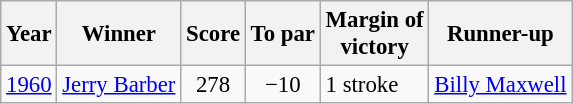<table class=wikitable style="font-size:95%">
<tr>
<th>Year</th>
<th>Winner</th>
<th>Score</th>
<th>To par</th>
<th>Margin of<br>victory</th>
<th>Runner-up</th>
</tr>
<tr>
<td><a href='#'>1960</a></td>
<td> <a href='#'>Jerry Barber</a></td>
<td align=center>278</td>
<td align=center>−10</td>
<td>1 stroke</td>
<td> <a href='#'>Billy Maxwell</a></td>
</tr>
</table>
